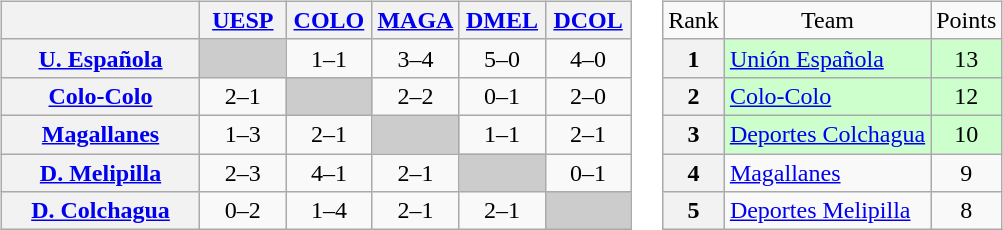<table>
<tr>
<td><br><table class="wikitable" style="text-align:center">
<tr>
<th width="125"> </th>
<th width="50"><a href='#'>UESP</a></th>
<th width="50"><a href='#'>COLO</a></th>
<th width="50"><a href='#'>MAGA</a></th>
<th width="50"><a href='#'>DMEL</a></th>
<th width="50"><a href='#'>DCOL</a></th>
</tr>
<tr>
<th><a href='#'>U. Española</a></th>
<td bgcolor="#CCCCCC"></td>
<td>1–1</td>
<td>3–4</td>
<td>5–0</td>
<td>4–0</td>
</tr>
<tr>
<th><a href='#'>Colo-Colo</a></th>
<td>2–1</td>
<td bgcolor="#CCCCCC"></td>
<td>2–2</td>
<td>0–1</td>
<td>2–0</td>
</tr>
<tr>
<th><a href='#'>Magallanes</a></th>
<td>1–3</td>
<td>2–1</td>
<td bgcolor="#CCCCCC"></td>
<td>1–1</td>
<td>2–1</td>
</tr>
<tr>
<th><a href='#'>D. Melipilla</a></th>
<td>2–3</td>
<td>4–1</td>
<td>2–1</td>
<td bgcolor="#CCCCCC"></td>
<td>0–1</td>
</tr>
<tr>
<th><a href='#'>D. Colchagua</a></th>
<td>0–2</td>
<td>1–4</td>
<td>2–1</td>
<td>2–1</td>
<td bgcolor="#CCCCCC"></td>
</tr>
</table>
</td>
<td><br><table class="wikitable" style="text-align: center;">
<tr>
<td>Rank</td>
<td>Team</td>
<td>Points</td>
</tr>
<tr bgcolor="#ccffcc">
<th>1</th>
<td style="text-align: left;"><a href='#'>Unión Española</a></td>
<td>13</td>
</tr>
<tr bgcolor=#ccffcc>
<th>2</th>
<td style="text-align: left;"><a href='#'>Colo-Colo</a></td>
<td>12</td>
</tr>
<tr bgcolor=#ccffcc>
<th>3</th>
<td style="text-align: left;"><a href='#'>Deportes Colchagua</a></td>
<td>10</td>
</tr>
<tr>
<th>4</th>
<td style="text-align: left;"><a href='#'>Magallanes</a></td>
<td>9</td>
</tr>
<tr>
<th>5</th>
<td style="text-align: left;"><a href='#'>Deportes Melipilla</a></td>
<td>8</td>
</tr>
</table>
</td>
</tr>
</table>
